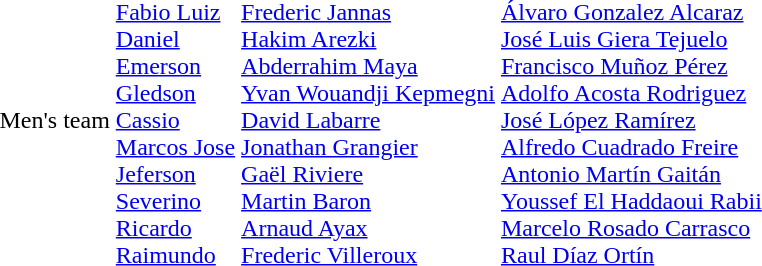<table>
<tr>
<td>Men's team</td>
<td valign="top"><br><a href='#'>Fabio Luiz</a><br><a href='#'>Daniel</a><br><a href='#'>Emerson</a><br><a href='#'>Gledson</a><br><a href='#'>Cassio</a><br><a href='#'>Marcos Jose</a><br><a href='#'>Jeferson</a><br><a href='#'>Severino</a><br><a href='#'>Ricardo</a><br><a href='#'>Raimundo</a></td>
<td valign="top"><br><a href='#'>Frederic Jannas</a><br><a href='#'>Hakim Arezki</a><br><a href='#'>Abderrahim Maya</a><br><a href='#'>Yvan Wouandji Kepmegni</a><br><a href='#'>David Labarre</a><br><a href='#'>Jonathan Grangier</a><br><a href='#'>Gaël Riviere</a><br><a href='#'>Martin Baron</a><br><a href='#'>Arnaud Ayax</a><br><a href='#'>Frederic Villeroux</a></td>
<td valign="top"><br><a href='#'>Álvaro Gonzalez Alcaraz</a><br><a href='#'>José Luis Giera Tejuelo</a><br><a href='#'>Francisco Muñoz Pérez</a><br><a href='#'>Adolfo Acosta Rodriguez</a><br><a href='#'>José López Ramírez</a><br><a href='#'>Alfredo Cuadrado Freire</a><br><a href='#'>Antonio Martín Gaitán</a><br><a href='#'>Youssef El Haddaoui Rabii</a><br><a href='#'>Marcelo Rosado Carrasco</a><br><a href='#'>Raul Díaz Ortín</a></td>
</tr>
</table>
